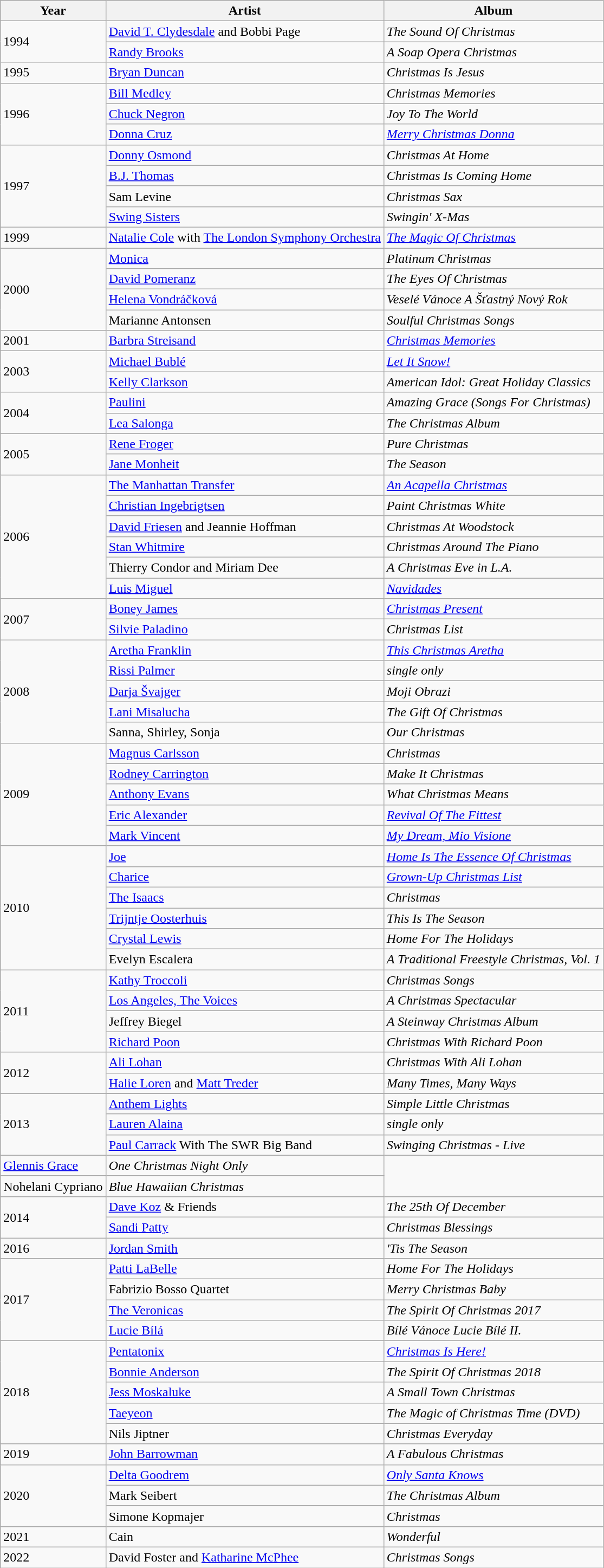<table class="wikitable">
<tr>
<th>Year</th>
<th>Artist</th>
<th>Album</th>
</tr>
<tr>
<td rowspan="2">1994</td>
<td><a href='#'>David T. Clydesdale</a> and Bobbi Page</td>
<td><em>The Sound Of Christmas</em></td>
</tr>
<tr>
<td><a href='#'>Randy Brooks</a></td>
<td><em>A Soap Opera Christmas</em></td>
</tr>
<tr>
<td>1995</td>
<td><a href='#'>Bryan Duncan</a></td>
<td><em>Christmas Is Jesus</em></td>
</tr>
<tr>
<td rowspan="3">1996</td>
<td><a href='#'>Bill Medley</a></td>
<td><em>Christmas Memories</em></td>
</tr>
<tr>
<td><a href='#'>Chuck Negron</a></td>
<td><em>Joy To The World</em></td>
</tr>
<tr>
<td><a href='#'>Donna Cruz</a></td>
<td><em><a href='#'>Merry Christmas Donna</a></em></td>
</tr>
<tr>
<td rowspan="4">1997</td>
<td><a href='#'>Donny Osmond</a></td>
<td><em>Christmas At Home</em></td>
</tr>
<tr>
<td><a href='#'>B.J. Thomas</a></td>
<td><em>Christmas Is Coming Home</em></td>
</tr>
<tr>
<td>Sam Levine</td>
<td><em>Christmas Sax</em></td>
</tr>
<tr>
<td><a href='#'>Swing Sisters</a></td>
<td><em>Swingin' X-Mas</em></td>
</tr>
<tr>
<td>1999</td>
<td><a href='#'>Natalie Cole</a> with <a href='#'>The London Symphony Orchestra</a></td>
<td><a href='#'><em>The Magic Of Christmas</em></a></td>
</tr>
<tr>
<td rowspan="4">2000</td>
<td><a href='#'>Monica</a></td>
<td><em>Platinum Christmas</em></td>
</tr>
<tr>
<td><a href='#'>David Pomeranz</a></td>
<td><em>The Eyes Of Christmas</em></td>
</tr>
<tr>
<td><a href='#'>Helena Vondráčková</a></td>
<td><em>Veselé Vánoce A Šťastný Nový Rok</em></td>
</tr>
<tr>
<td>Marianne Antonsen</td>
<td><em>Soulful Christmas Songs</em></td>
</tr>
<tr>
<td>2001</td>
<td><a href='#'>Barbra Streisand</a></td>
<td><em><a href='#'>Christmas Memories</a></em></td>
</tr>
<tr>
<td rowspan="2">2003</td>
<td><a href='#'>Michael Bublé</a></td>
<td><em><a href='#'>Let It Snow!</a></em></td>
</tr>
<tr>
<td><a href='#'>Kelly Clarkson</a></td>
<td><em>American Idol: Great Holiday Classics</em></td>
</tr>
<tr>
<td rowspan="2">2004</td>
<td><a href='#'>Paulini</a></td>
<td><em>Amazing Grace (Songs For Christmas)</em></td>
</tr>
<tr>
<td><a href='#'>Lea Salonga</a></td>
<td><em>The Christmas Album</em></td>
</tr>
<tr>
<td rowspan="2">2005</td>
<td><a href='#'>Rene Froger</a></td>
<td><em>Pure Christmas</em></td>
</tr>
<tr>
<td><a href='#'>Jane Monheit</a></td>
<td><em>The Season</em></td>
</tr>
<tr>
<td rowspan="6">2006</td>
<td><a href='#'>The Manhattan Transfer</a></td>
<td><em><a href='#'>An Acapella Christmas</a></em></td>
</tr>
<tr>
<td><a href='#'>Christian Ingebrigtsen</a></td>
<td><em>Paint Christmas White</em></td>
</tr>
<tr>
<td><a href='#'>David Friesen</a> and Jeannie Hoffman</td>
<td><em>Christmas At Woodstock</em></td>
</tr>
<tr>
<td><a href='#'>Stan Whitmire</a></td>
<td><em>Christmas Around The Piano</em></td>
</tr>
<tr>
<td>Thierry Condor and Miriam Dee</td>
<td><em>A Christmas Eve in L.A.</em></td>
</tr>
<tr>
<td><a href='#'>Luis Miguel</a></td>
<td><em><a href='#'>Navidades</a></em></td>
</tr>
<tr>
<td rowspan="2">2007</td>
<td><a href='#'>Boney James</a></td>
<td><a href='#'><em>Christmas Present</em></a></td>
</tr>
<tr>
<td><a href='#'>Silvie Paladino</a></td>
<td><em>Christmas List</em></td>
</tr>
<tr>
<td rowspan="5">2008</td>
<td><a href='#'>Aretha Franklin</a></td>
<td><em><a href='#'>This Christmas Aretha</a></em></td>
</tr>
<tr>
<td><a href='#'>Rissi Palmer</a></td>
<td><em>single only</em></td>
</tr>
<tr>
<td><a href='#'>Darja Švajger</a></td>
<td><em>Moji Obrazi</em></td>
</tr>
<tr>
<td><a href='#'>Lani Misalucha</a></td>
<td><em>The Gift Of Christmas</em></td>
</tr>
<tr>
<td>Sanna, Shirley, Sonja</td>
<td><em>Our Christmas</em></td>
</tr>
<tr>
<td rowspan="5">2009</td>
<td><a href='#'>Magnus Carlsson</a></td>
<td><em>Christmas</em></td>
</tr>
<tr>
<td><a href='#'>Rodney Carrington</a></td>
<td><em>Make It Christmas</em></td>
</tr>
<tr>
<td><a href='#'>Anthony Evans</a></td>
<td><em>What Christmas Means</em></td>
</tr>
<tr>
<td><a href='#'>Eric Alexander</a></td>
<td><a href='#'><em>Revival Of The Fittest</em></a></td>
</tr>
<tr>
<td><a href='#'>Mark Vincent</a></td>
<td><em><a href='#'>My Dream, Mio Visione</a></em></td>
</tr>
<tr>
<td rowspan="6">2010</td>
<td><a href='#'>Joe</a></td>
<td><em><a href='#'>Home Is The Essence Of Christmas</a></em></td>
</tr>
<tr>
<td><a href='#'>Charice</a></td>
<td><em><a href='#'>Grown-Up Christmas List</a></em></td>
</tr>
<tr>
<td><a href='#'>The Isaacs</a></td>
<td><em>Christmas</em></td>
</tr>
<tr>
<td><a href='#'>Trijntje Oosterhuis</a></td>
<td><em>This Is The Season</em></td>
</tr>
<tr>
<td><a href='#'>Crystal Lewis</a></td>
<td><em>Home For The Holidays</em></td>
</tr>
<tr>
<td>Evelyn Escalera</td>
<td><em>A Traditional Freestyle Christmas, Vol. 1</em></td>
</tr>
<tr>
<td rowspan="4">2011</td>
<td><a href='#'>Kathy Troccoli</a></td>
<td><em>Christmas Songs</em></td>
</tr>
<tr>
<td><a href='#'>Los Angeles, The Voices</a></td>
<td><em>A Christmas Spectacular</em></td>
</tr>
<tr>
<td>Jeffrey Biegel</td>
<td><em>A Steinway Christmas Album</em></td>
</tr>
<tr>
<td><a href='#'>Richard Poon</a></td>
<td><em>Christmas With Richard Poon</em></td>
</tr>
<tr>
<td rowspan="2">2012</td>
<td><a href='#'>Ali Lohan</a></td>
<td><em>Christmas With Ali Lohan</em></td>
</tr>
<tr>
<td><a href='#'>Halie Loren</a> and <a href='#'>Matt Treder</a></td>
<td><em>Many Times, Many Ways</em></td>
</tr>
<tr>
<td rowspan="4">2013</td>
</tr>
<tr>
<td><a href='#'>Anthem Lights</a></td>
<td><em>Simple Little Christmas</em></td>
</tr>
<tr>
<td><a href='#'>Lauren Alaina</a></td>
<td><em>single only</em></td>
</tr>
<tr>
<td><a href='#'>Paul Carrack</a> With The SWR Big Band</td>
<td><em>Swinging Christmas - Live</em></td>
</tr>
<tr>
<td><a href='#'>Glennis Grace</a></td>
<td><em>One Christmas Night Only</em></td>
</tr>
<tr>
<td>Nohelani Cypriano</td>
<td><em>Blue Hawaiian Christmas</em></td>
</tr>
<tr>
<td rowspan="2">2014</td>
<td><a href='#'>Dave Koz</a> & Friends</td>
<td><em>The 25th Of December</em></td>
</tr>
<tr>
<td><a href='#'>Sandi Patty</a></td>
<td><em>Christmas Blessings</em></td>
</tr>
<tr>
<td>2016</td>
<td><a href='#'>Jordan Smith</a></td>
<td><em>'Tis The Season</em></td>
</tr>
<tr>
<td rowspan="4">2017</td>
<td><a href='#'>Patti LaBelle</a></td>
<td><em>Home For The Holidays</em></td>
</tr>
<tr>
<td>Fabrizio Bosso Quartet</td>
<td><em>Merry Christmas Baby</em></td>
</tr>
<tr>
<td><a href='#'>The Veronicas</a></td>
<td><em>The Spirit Of Christmas 2017</em></td>
</tr>
<tr>
<td><a href='#'>Lucie Bílá</a></td>
<td><em>Bílé Vánoce Lucie Bílé II.</em></td>
</tr>
<tr>
<td rowspan="5">2018</td>
<td><a href='#'>Pentatonix</a></td>
<td><em><a href='#'>Christmas Is Here!</a></em></td>
</tr>
<tr>
<td><a href='#'>Bonnie Anderson</a></td>
<td><em>The Spirit Of Christmas 2018</em></td>
</tr>
<tr>
<td><a href='#'>Jess Moskaluke</a></td>
<td><em>A Small Town Christmas</em></td>
</tr>
<tr>
<td><a href='#'>Taeyeon</a></td>
<td><em>The Magic of Christmas Time (DVD)</em></td>
</tr>
<tr>
<td>Nils Jiptner</td>
<td><em>Christmas Everyday</em></td>
</tr>
<tr>
<td>2019</td>
<td><a href='#'>John Barrowman</a></td>
<td><em>A Fabulous Christmas</em></td>
</tr>
<tr>
<td rowspan="3">2020</td>
<td><a href='#'>Delta Goodrem</a></td>
<td><em><a href='#'>Only Santa Knows</a></em></td>
</tr>
<tr>
<td>Mark Seibert</td>
<td><em>The Christmas Album</em></td>
</tr>
<tr>
<td>Simone Kopmajer</td>
<td><em>Christmas</em></td>
</tr>
<tr>
<td>2021</td>
<td>Cain</td>
<td><em>Wonderful</em></td>
</tr>
<tr>
<td>2022</td>
<td>David Foster and <a href='#'>Katharine McPhee</a></td>
<td><em>Christmas Songs</em></td>
</tr>
</table>
